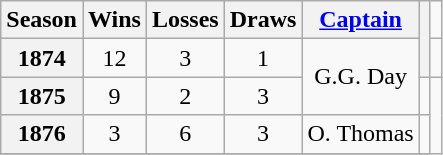<table class="wikitable sortable plainrowheaders" style="text-align:center;">
<tr>
<th scope="col">Season</th>
<th scope="col">Wins</th>
<th scope="col">Losses</th>
<th scope="col">Draws</th>
<th scope="col"><a href='#'>Captain</a></th>
<th scope="col" class="unsortable" rowspan=2></th>
</tr>
<tr>
<th scope="row" style="text-align:center;"><strong>1874</strong></th>
<td>12</td>
<td>3</td>
<td>1</td>
<td rowspan=2>G.G. Day</td>
<td></td>
</tr>
<tr>
<th scope="row" style="text-align:center;"><strong>1875</strong></th>
<td>9</td>
<td>2</td>
<td>3</td>
<td></td>
</tr>
<tr>
<th scope="row" style="text-align:center;"><strong>1876</strong></th>
<td>3</td>
<td>6</td>
<td>3</td>
<td>O. Thomas</td>
<td></td>
</tr>
<tr>
</tr>
</table>
